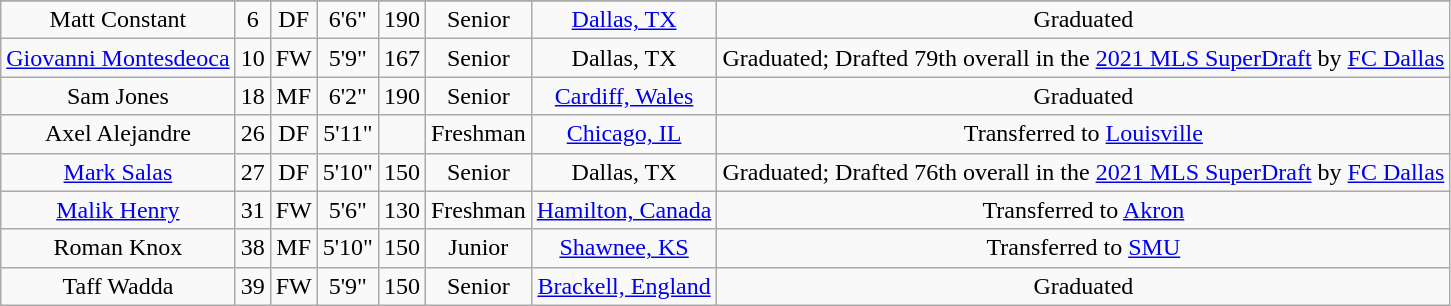<table class="wikitable sortable" border="1" style="text-align:center;">
<tr align=center>
</tr>
<tr>
<td>Matt Constant</td>
<td>6</td>
<td>DF</td>
<td>6'6"</td>
<td>190</td>
<td>Senior</td>
<td><a href='#'>Dallas, TX</a></td>
<td>Graduated</td>
</tr>
<tr>
<td><a href='#'>Giovanni Montesdeoca</a></td>
<td>10</td>
<td>FW</td>
<td>5'9"</td>
<td>167</td>
<td>Senior</td>
<td>Dallas, TX</td>
<td>Graduated; Drafted 79th overall in the <a href='#'>2021 MLS SuperDraft</a> by <a href='#'>FC Dallas</a></td>
</tr>
<tr>
<td>Sam Jones</td>
<td>18</td>
<td>MF</td>
<td>6'2"</td>
<td>190</td>
<td>Senior</td>
<td><a href='#'>Cardiff, Wales</a></td>
<td>Graduated</td>
</tr>
<tr>
<td>Axel Alejandre</td>
<td>26</td>
<td>DF</td>
<td>5'11"</td>
<td></td>
<td>Freshman</td>
<td><a href='#'>Chicago, IL</a></td>
<td>Transferred to <a href='#'>Louisville</a></td>
</tr>
<tr>
<td><a href='#'>Mark Salas</a></td>
<td>27</td>
<td>DF</td>
<td>5'10"</td>
<td>150</td>
<td>Senior</td>
<td>Dallas, TX</td>
<td>Graduated; Drafted 76th overall in the <a href='#'>2021 MLS SuperDraft</a> by <a href='#'>FC Dallas</a></td>
</tr>
<tr>
<td><a href='#'>Malik Henry</a></td>
<td>31</td>
<td>FW</td>
<td>5'6"</td>
<td>130</td>
<td>Freshman</td>
<td><a href='#'>Hamilton, Canada</a></td>
<td>Transferred to <a href='#'>Akron</a></td>
</tr>
<tr>
<td>Roman Knox</td>
<td>38</td>
<td>MF</td>
<td>5'10"</td>
<td>150</td>
<td>Junior</td>
<td><a href='#'>Shawnee, KS</a></td>
<td>Transferred to <a href='#'>SMU</a></td>
</tr>
<tr>
<td>Taff Wadda</td>
<td>39</td>
<td>FW</td>
<td>5'9"</td>
<td>150</td>
<td>Senior</td>
<td><a href='#'>Brackell, England</a></td>
<td>Graduated</td>
</tr>
</table>
